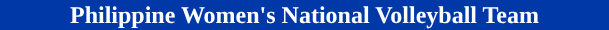<table class=toccolours width=410px>
<tr>
<th align=center style="background:#0038A8; color:#FFFFFF">Philippine Women's National Volleyball Team</th>
</tr>
<tr>
<td><div><br>






</div></td>
</tr>
</table>
